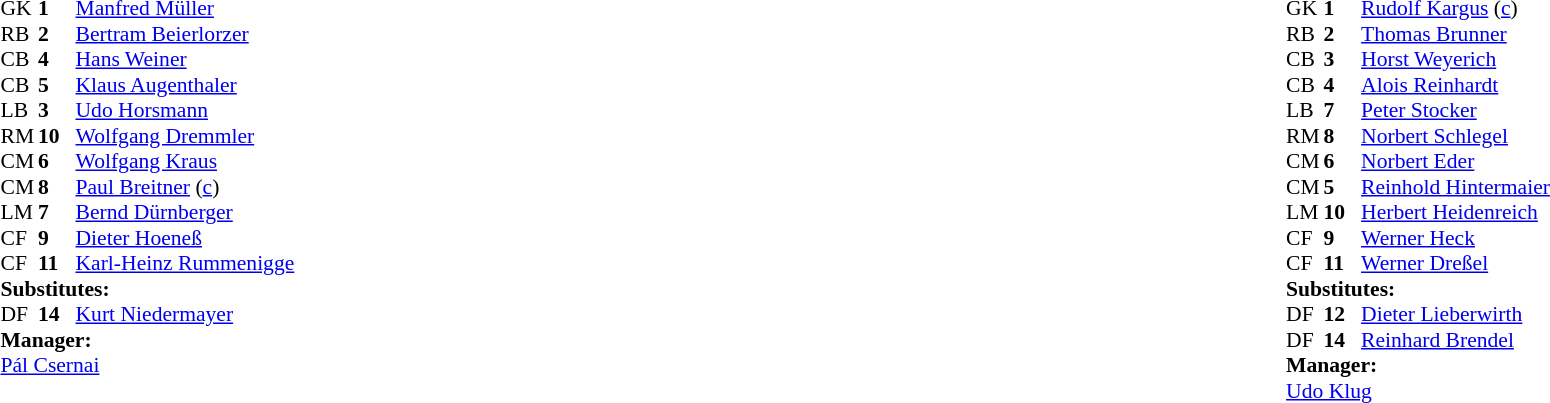<table width="100%">
<tr>
<td valign="top" width="40%"><br><table style="font-size:90%" cellspacing="0" cellpadding="0">
<tr>
<th width=25></th>
<th width=25></th>
</tr>
<tr>
<td>GK</td>
<td><strong>1</strong></td>
<td> <a href='#'>Manfred Müller</a></td>
</tr>
<tr>
<td>RB</td>
<td><strong>2</strong></td>
<td> <a href='#'>Bertram Beierlorzer</a></td>
<td></td>
<td></td>
</tr>
<tr>
<td>CB</td>
<td><strong>4</strong></td>
<td> <a href='#'>Hans Weiner</a></td>
</tr>
<tr>
<td>CB</td>
<td><strong>5</strong></td>
<td> <a href='#'>Klaus Augenthaler</a></td>
<td></td>
</tr>
<tr>
<td>LB</td>
<td><strong>3</strong></td>
<td> <a href='#'>Udo Horsmann</a></td>
</tr>
<tr>
<td>RM</td>
<td><strong>10</strong></td>
<td> <a href='#'>Wolfgang Dremmler</a></td>
</tr>
<tr>
<td>CM</td>
<td><strong>6</strong></td>
<td> <a href='#'>Wolfgang Kraus</a></td>
</tr>
<tr>
<td>CM</td>
<td><strong>8</strong></td>
<td> <a href='#'>Paul Breitner</a> (<a href='#'>c</a>)</td>
</tr>
<tr>
<td>LM</td>
<td><strong>7</strong></td>
<td> <a href='#'>Bernd Dürnberger</a></td>
</tr>
<tr>
<td>CF</td>
<td><strong>9</strong></td>
<td> <a href='#'>Dieter Hoeneß</a></td>
</tr>
<tr>
<td>CF</td>
<td><strong>11</strong></td>
<td> <a href='#'>Karl-Heinz Rummenigge</a></td>
<td></td>
</tr>
<tr>
<td colspan=3><strong>Substitutes:</strong></td>
</tr>
<tr>
<td>DF</td>
<td><strong>14</strong></td>
<td> <a href='#'>Kurt Niedermayer</a></td>
<td></td>
<td></td>
</tr>
<tr>
<td colspan=3><strong>Manager:</strong></td>
</tr>
<tr>
<td colspan=3> <a href='#'>Pál Csernai</a></td>
</tr>
</table>
</td>
<td valign="top"></td>
<td valign="top" width="50%"><br><table style="font-size:90%; margin:auto" cellspacing="0" cellpadding="0">
<tr>
<th width=25></th>
<th width=25></th>
</tr>
<tr>
<td>GK</td>
<td><strong>1</strong></td>
<td> <a href='#'>Rudolf Kargus</a> (<a href='#'>c</a>)</td>
</tr>
<tr>
<td>RB</td>
<td><strong>2</strong></td>
<td> <a href='#'>Thomas Brunner</a></td>
<td></td>
<td></td>
</tr>
<tr>
<td>CB</td>
<td><strong>3</strong></td>
<td> <a href='#'>Horst Weyerich</a></td>
</tr>
<tr>
<td>CB</td>
<td><strong>4</strong></td>
<td> <a href='#'>Alois Reinhardt</a></td>
</tr>
<tr>
<td>LB</td>
<td><strong>7</strong></td>
<td> <a href='#'>Peter Stocker</a></td>
</tr>
<tr>
<td>RM</td>
<td><strong>8</strong></td>
<td> <a href='#'>Norbert Schlegel</a></td>
<td></td>
<td></td>
</tr>
<tr>
<td>CM</td>
<td><strong>6</strong></td>
<td> <a href='#'>Norbert Eder</a></td>
</tr>
<tr>
<td>CM</td>
<td><strong>5</strong></td>
<td> <a href='#'>Reinhold Hintermaier</a></td>
</tr>
<tr>
<td>LM</td>
<td><strong>10</strong></td>
<td> <a href='#'>Herbert Heidenreich</a></td>
</tr>
<tr>
<td>CF</td>
<td><strong>9</strong></td>
<td> <a href='#'>Werner Heck</a></td>
<td></td>
</tr>
<tr>
<td>CF</td>
<td><strong>11</strong></td>
<td> <a href='#'>Werner Dreßel</a></td>
</tr>
<tr>
<td colspan=3><strong>Substitutes:</strong></td>
</tr>
<tr>
<td>DF</td>
<td><strong>12</strong></td>
<td> <a href='#'>Dieter Lieberwirth</a></td>
<td></td>
<td></td>
</tr>
<tr>
<td>DF</td>
<td><strong>14</strong></td>
<td> <a href='#'>Reinhard Brendel</a></td>
<td></td>
<td></td>
</tr>
<tr>
<td colspan=3><strong>Manager:</strong></td>
</tr>
<tr>
<td colspan=3> <a href='#'>Udo Klug</a></td>
</tr>
</table>
</td>
</tr>
</table>
